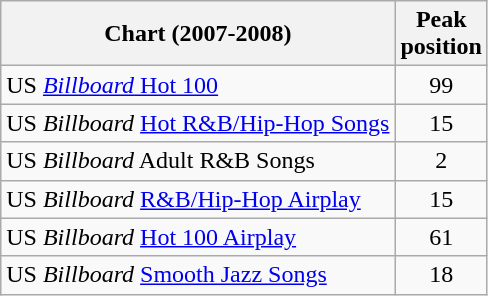<table class="sortable wikitable">
<tr>
<th>Chart (2007-2008)</th>
<th>Peak<br>position</th>
</tr>
<tr>
<td>US <a href='#'><em>Billboard</em> Hot 100</a></td>
<td align="center">99</td>
</tr>
<tr>
<td>US <em>Billboard</em> <a href='#'>Hot R&B/Hip-Hop Songs</a></td>
<td align="center">15</td>
</tr>
<tr>
<td>US <em>Billboard</em> Adult R&B Songs</td>
<td align="center">2</td>
</tr>
<tr>
<td>US <em>Billboard</em> <a href='#'>R&B/Hip-Hop Airplay</a></td>
<td align="center">15</td>
</tr>
<tr>
<td>US <em>Billboard</em> <a href='#'>Hot 100 Airplay</a></td>
<td align="center">61</td>
</tr>
<tr>
<td>US <em>Billboard</em> <a href='#'>Smooth Jazz Songs</a></td>
<td align="center">18</td>
</tr>
</table>
